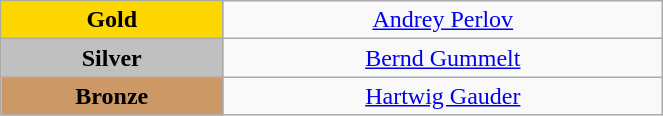<table class="wikitable" style="text-align:center; " width="35%">
<tr>
<td bgcolor="gold"><strong>Gold</strong></td>
<td><a href='#'>Andrey Perlov</a><br>  <small><em></em></small></td>
</tr>
<tr>
<td bgcolor="silver"><strong>Silver</strong></td>
<td><a href='#'>Bernd Gummelt</a><br>  <small><em></em></small></td>
</tr>
<tr>
<td bgcolor="CC9966"><strong>Bronze</strong></td>
<td><a href='#'>Hartwig Gauder</a><br>  <small><em></em></small></td>
</tr>
</table>
